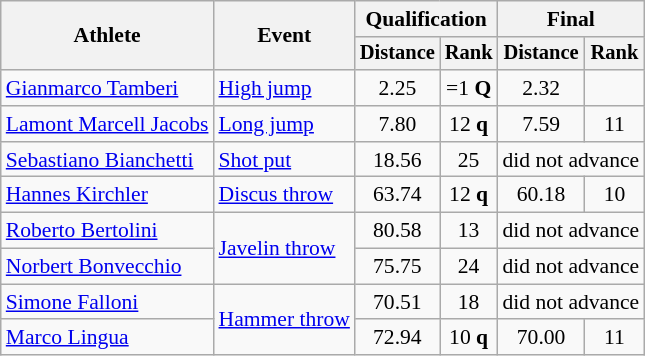<table class="wikitable" style="font-size:90%">
<tr>
<th rowspan=2>Athlete</th>
<th rowspan=2>Event</th>
<th colspan=2>Qualification</th>
<th colspan=2>Final</th>
</tr>
<tr style="font-size:95%">
<th>Distance</th>
<th>Rank</th>
<th>Distance</th>
<th>Rank</th>
</tr>
<tr align=center>
<td align=left><a href='#'>Gianmarco Tamberi</a></td>
<td style="text-align:left;"><a href='#'>High jump</a></td>
<td>2.25</td>
<td>=1 <strong>Q</strong></td>
<td>2.32</td>
<td></td>
</tr>
<tr align=center>
<td align=left><a href='#'>Lamont Marcell Jacobs</a></td>
<td style="text-align:left;"><a href='#'>Long jump</a></td>
<td>7.80</td>
<td>12 <strong>q</strong></td>
<td>7.59</td>
<td>11</td>
</tr>
<tr align=center>
<td align=left><a href='#'>Sebastiano Bianchetti</a></td>
<td style="text-align:left;"><a href='#'>Shot put</a></td>
<td>18.56</td>
<td>25</td>
<td colspan=2>did not advance</td>
</tr>
<tr align=center>
<td align=left><a href='#'>Hannes Kirchler</a></td>
<td style="text-align:left;"><a href='#'>Discus throw</a></td>
<td>63.74</td>
<td>12 <strong>q</strong></td>
<td>60.18</td>
<td>10</td>
</tr>
<tr align=center>
<td align=left><a href='#'>Roberto Bertolini</a></td>
<td style="text-align:left;" rowspan=2><a href='#'>Javelin throw</a></td>
<td>80.58</td>
<td>13</td>
<td colspan=2>did not advance</td>
</tr>
<tr align=center>
<td align=left><a href='#'>Norbert Bonvecchio</a></td>
<td>75.75</td>
<td>24</td>
<td colspan=2>did not advance</td>
</tr>
<tr align=center>
<td align=left><a href='#'>Simone Falloni</a></td>
<td style="text-align:left;" rowspan=2><a href='#'>Hammer throw</a></td>
<td>70.51</td>
<td>18</td>
<td colspan=2>did not advance</td>
</tr>
<tr align=center>
<td align=left><a href='#'>Marco Lingua</a></td>
<td>72.94</td>
<td>10 <strong>q</strong></td>
<td>70.00</td>
<td>11</td>
</tr>
</table>
